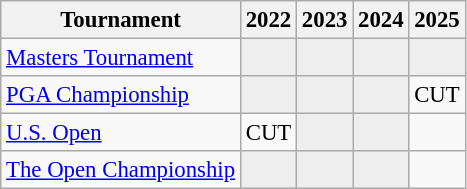<table class="wikitable" style="font-size:95%;text-align:center;">
<tr>
<th>Tournament</th>
<th>2022</th>
<th>2023</th>
<th>2024</th>
<th>2025</th>
</tr>
<tr>
<td align=left><a href='#'>Masters Tournament</a></td>
<td style="background:#eeeeee;"></td>
<td style="background:#eeeeee;"></td>
<td style="background:#eeeeee;"></td>
<td style="background:#eeeeee;"></td>
</tr>
<tr>
<td align=left><a href='#'>PGA Championship</a></td>
<td style="background:#eeeeee;"></td>
<td style="background:#eeeeee;"></td>
<td style="background:#eeeeee;"></td>
<td>CUT</td>
</tr>
<tr>
<td align=left><a href='#'>U.S. Open</a></td>
<td>CUT</td>
<td style="background:#eeeeee;"></td>
<td style="background:#eeeeee;"></td>
<td></td>
</tr>
<tr>
<td align=left><a href='#'>The Open Championship</a></td>
<td style="background:#eeeeee;"></td>
<td style="background:#eeeeee;"></td>
<td style="background:#eeeeee;"></td>
<td></td>
</tr>
</table>
